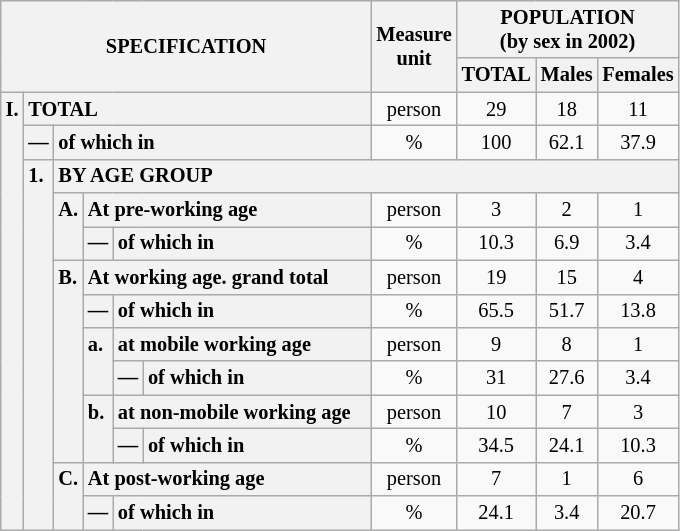<table class="wikitable" style="font-size:85%; text-align:center">
<tr>
<th rowspan="2" colspan="6">SPECIFICATION</th>
<th rowspan="2">Measure<br> unit</th>
<th colspan="3" rowspan="1">POPULATION<br> (by sex in 2002)</th>
</tr>
<tr>
<th>TOTAL</th>
<th>Males</th>
<th>Females</th>
</tr>
<tr>
<th style="text-align:left" valign="top" rowspan="13">I.</th>
<th style="text-align:left" colspan="5">TOTAL</th>
<td>person</td>
<td>29</td>
<td>18</td>
<td>11</td>
</tr>
<tr>
<th style="text-align:left" valign="top">—</th>
<th style="text-align:left" colspan="4">of which in</th>
<td>%</td>
<td>100</td>
<td>62.1</td>
<td>37.9</td>
</tr>
<tr>
<th style="text-align:left" valign="top" rowspan="11">1.</th>
<th style="text-align:left" colspan="19">BY AGE GROUP</th>
</tr>
<tr>
<th style="text-align:left" valign="top" rowspan="2">A.</th>
<th style="text-align:left" colspan="3">At pre-working age</th>
<td>person</td>
<td>3</td>
<td>2</td>
<td>1</td>
</tr>
<tr>
<th style="text-align:left" valign="top">—</th>
<th style="text-align:left" valign="top" colspan="2">of which in</th>
<td>%</td>
<td>10.3</td>
<td>6.9</td>
<td>3.4</td>
</tr>
<tr>
<th style="text-align:left" valign="top" rowspan="6">B.</th>
<th style="text-align:left" colspan="3">At working age. grand total</th>
<td>person</td>
<td>19</td>
<td>15</td>
<td>4</td>
</tr>
<tr>
<th style="text-align:left" valign="top">—</th>
<th style="text-align:left" valign="top" colspan="2">of which in</th>
<td>%</td>
<td>65.5</td>
<td>51.7</td>
<td>13.8</td>
</tr>
<tr>
<th style="text-align:left" valign="top" rowspan="2">a.</th>
<th style="text-align:left" colspan="2">at mobile working age</th>
<td>person</td>
<td>9</td>
<td>8</td>
<td>1</td>
</tr>
<tr>
<th style="text-align:left" valign="top">—</th>
<th style="text-align:left" valign="top" colspan="1">of which in                        </th>
<td>%</td>
<td>31</td>
<td>27.6</td>
<td>3.4</td>
</tr>
<tr>
<th style="text-align:left" valign="top" rowspan="2">b.</th>
<th style="text-align:left" colspan="2">at non-mobile working age</th>
<td>person</td>
<td>10</td>
<td>7</td>
<td>3</td>
</tr>
<tr>
<th style="text-align:left" valign="top">—</th>
<th style="text-align:left" valign="top" colspan="1">of which in                        </th>
<td>%</td>
<td>34.5</td>
<td>24.1</td>
<td>10.3</td>
</tr>
<tr>
<th style="text-align:left" valign="top" rowspan="2">C.</th>
<th style="text-align:left" colspan="3">At post-working age</th>
<td>person</td>
<td>7</td>
<td>1</td>
<td>6</td>
</tr>
<tr>
<th style="text-align:left" valign="top">—</th>
<th style="text-align:left" valign="top" colspan="2">of which in</th>
<td>%</td>
<td>24.1</td>
<td>3.4</td>
<td>20.7</td>
</tr>
</table>
